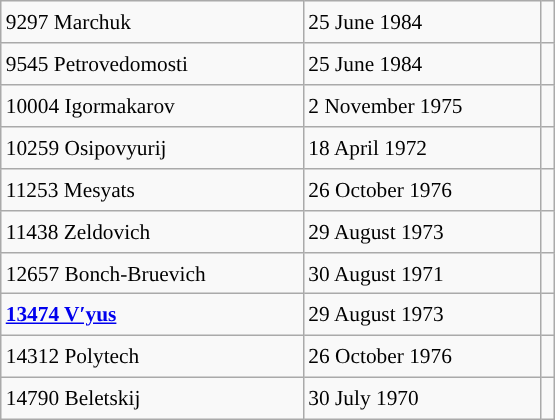<table class="wikitable" style="font-size: 89%; float: left; width: 26em; margin-right: 1em; height: 280px;">
<tr>
<td>9297 Marchuk</td>
<td>25 June 1984</td>
<td></td>
</tr>
<tr>
<td>9545 Petrovedomosti</td>
<td>25 June 1984</td>
<td></td>
</tr>
<tr>
<td>10004 Igormakarov</td>
<td>2 November 1975</td>
<td></td>
</tr>
<tr>
<td>10259 Osipovyurij</td>
<td>18 April 1972</td>
<td></td>
</tr>
<tr>
<td>11253 Mesyats</td>
<td>26 October 1976</td>
<td></td>
</tr>
<tr>
<td>11438 Zeldovich</td>
<td>29 August 1973</td>
<td></td>
</tr>
<tr>
<td>12657 Bonch-Bruevich</td>
<td>30 August 1971</td>
<td></td>
</tr>
<tr>
<td><strong><a href='#'>13474 Vʹyus</a></strong></td>
<td>29 August 1973</td>
<td></td>
</tr>
<tr>
<td>14312 Polytech</td>
<td>26 October 1976</td>
<td></td>
</tr>
<tr>
<td>14790 Beletskij</td>
<td>30 July 1970</td>
<td></td>
</tr>
</table>
